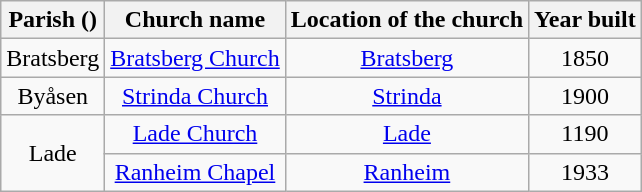<table class="wikitable" style="text-align:center">
<tr>
<th>Parish ()</th>
<th>Church name</th>
<th>Location of the church</th>
<th>Year built</th>
</tr>
<tr>
<td rowspan="1">Bratsberg</td>
<td><a href='#'>Bratsberg Church</a></td>
<td><a href='#'>Bratsberg</a></td>
<td>1850</td>
</tr>
<tr>
<td rowspan="1">Byåsen</td>
<td><a href='#'>Strinda Church</a></td>
<td><a href='#'>Strinda</a></td>
<td>1900</td>
</tr>
<tr>
<td rowspan="2">Lade</td>
<td><a href='#'>Lade Church</a></td>
<td><a href='#'>Lade</a></td>
<td>1190</td>
</tr>
<tr>
<td><a href='#'>Ranheim Chapel</a></td>
<td><a href='#'>Ranheim</a></td>
<td>1933</td>
</tr>
</table>
